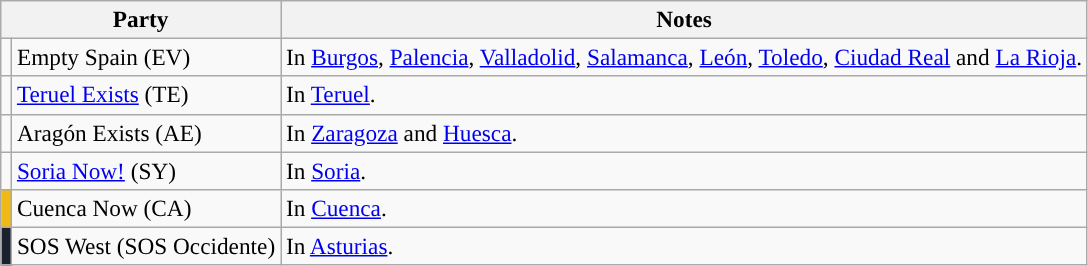<table class="wikitable" style="text-align:left; font-size:97%;">
<tr>
<th colspan="2">Party</th>
<th>Notes</th>
</tr>
<tr>
<td></td>
<td>Empty Spain (EV)</td>
<td>In <a href='#'>Burgos</a>, <a href='#'>Palencia</a>, <a href='#'>Valladolid</a>, <a href='#'>Salamanca</a>, <a href='#'>León</a>, <a href='#'>Toledo</a>, <a href='#'>Ciudad Real</a> and <a href='#'>La Rioja</a>.</td>
</tr>
<tr>
<td></td>
<td><a href='#'>Teruel Exists</a> (TE)</td>
<td>In <a href='#'>Teruel</a>.</td>
</tr>
<tr>
<td></td>
<td>Aragón Exists (AE)</td>
<td>In <a href='#'>Zaragoza</a> and <a href='#'>Huesca</a>.</td>
</tr>
<tr>
<td></td>
<td><a href='#'>Soria Now!</a> (SY)</td>
<td>In <a href='#'>Soria</a>.</td>
</tr>
<tr>
<td bgcolor="#F0B914"></td>
<td>Cuenca Now (CA)</td>
<td>In <a href='#'>Cuenca</a>.</td>
</tr>
<tr>
<td bgcolor="#1A222F"></td>
<td>SOS West (SOS Occidente)</td>
<td>In <a href='#'>Asturias</a>.</td>
</tr>
</table>
